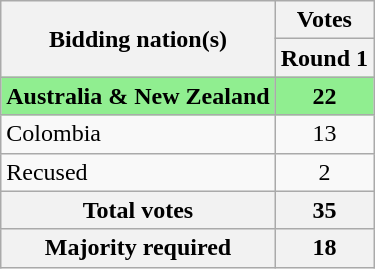<table class="wikitable">
<tr>
<th rowspan=2>Bidding nation(s)</th>
<th colspan=4>Votes</th>
</tr>
<tr>
<th>Round 1</th>
</tr>
<tr style="background:#90ee90">
<td align="left"><strong>Australia & New Zealand</strong></td>
<td style="text-align:center;"><strong>22</strong></td>
</tr>
<tr>
<td align="left">Colombia</td>
<td style="text-align:center;">13</td>
</tr>
<tr>
<td align="left">Recused</td>
<td style="text-align:center;">2</td>
</tr>
<tr>
<th align=left>Total votes</th>
<th>35</th>
</tr>
<tr>
<th align=left>Majority required</th>
<th>18</th>
</tr>
</table>
